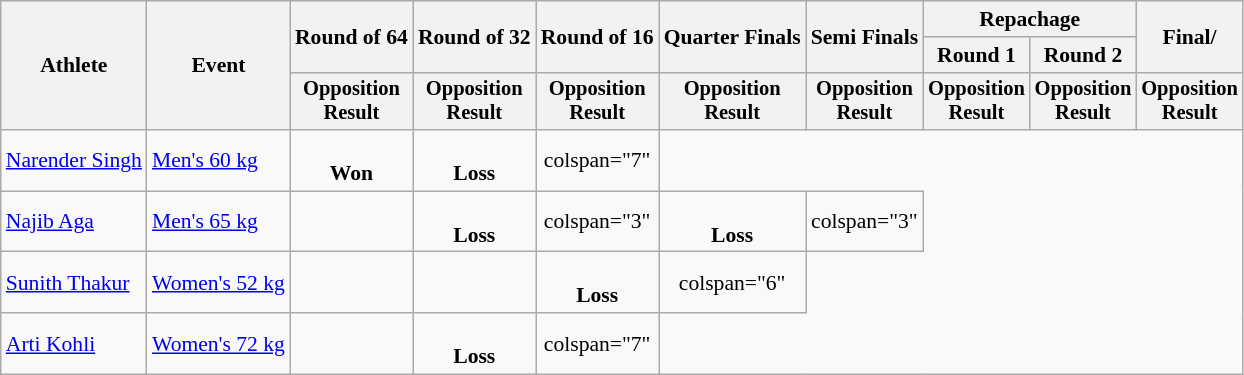<table class="wikitable" style="font-size:90%; text-align:center">
<tr>
<th rowspan="3">Athlete</th>
<th rowspan="3">Event</th>
<th rowspan="2">Round of 64</th>
<th rowspan="2">Round of 32</th>
<th rowspan="2">Round of 16</th>
<th rowspan="2">Quarter Finals</th>
<th rowspan="2">Semi Finals</th>
<th colspan="2">Repachage</th>
<th colspan="2" rowspan="2">Final/</th>
</tr>
<tr>
<th>Round 1</th>
<th>Round 2</th>
</tr>
<tr style="font-size:95%">
<th>Opposition <br> Result</th>
<th>Opposition <br> Result</th>
<th>Opposition <br> Result</th>
<th>Opposition <br> Result</th>
<th>Opposition <br> Result</th>
<th>Opposition <br> Result</th>
<th>Opposition <br> Result</th>
<th>Opposition <br> Result</th>
</tr>
<tr align=center>
<td align=left><a href='#'>Narender Singh</a></td>
<td align=left><a href='#'>Men's 60 kg</a></td>
<td> <br> <strong>Won</strong></td>
<td> <br> <strong>Loss</strong></td>
<td>colspan="7" </td>
</tr>
<tr>
<td align=left><a href='#'>Najib Aga</a></td>
<td align=left><a href='#'>Men's 65 kg</a></td>
<td></td>
<td> <br> <strong>Loss</strong></td>
<td>colspan="3" </td>
<td> <br> <strong>Loss</strong></td>
<td>colspan="3" </td>
</tr>
<tr>
<td align=left><a href='#'>Sunith Thakur</a></td>
<td align=left><a href='#'>Women's 52 kg</a></td>
<td></td>
<td></td>
<td> <br> <strong>Loss</strong></td>
<td>colspan="6" </td>
</tr>
<tr>
<td align=left><a href='#'>Arti Kohli</a></td>
<td align=left><a href='#'>Women's 72 kg</a></td>
<td></td>
<td> <br> <strong>Loss</strong></td>
<td>colspan="7" </td>
</tr>
</table>
